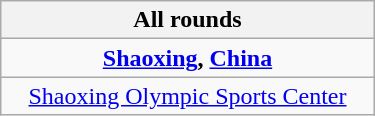<table class=wikitable style=text-align:center width=250>
<tr>
<th>All rounds</th>
</tr>
<tr>
<td><strong> <a href='#'>Shaoxing</a>, <a href='#'>China</a></strong></td>
</tr>
<tr>
<td><a href='#'>Shaoxing Olympic Sports Center</a><br></td>
</tr>
</table>
